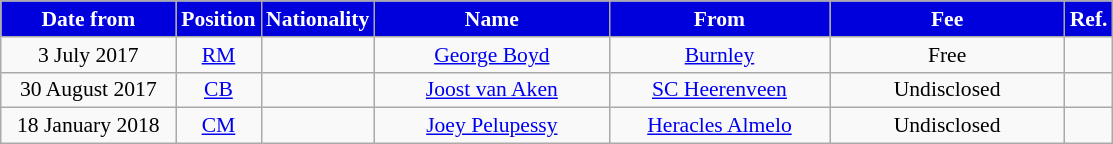<table class="wikitable"  style="text-align:center; font-size:90%; ">
<tr>
<th style="background:#00d; color:#fff; width:110px;">Date from</th>
<th style="background:#00d; color:#fff; width:50px;">Position</th>
<th style="background:#00d; color:#fff; width:50px;">Nationality</th>
<th style="background:#00d; color:#fff; width:150px;">Name</th>
<th style="background:#00d; color:#fff; width:140px;">From</th>
<th style="background:#00d; color:#fff; width:150px;">Fee</th>
<th style="background:#00d; color:#fff; width:25px;">Ref.</th>
</tr>
<tr>
<td>3 July 2017</td>
<td><a href='#'>RM</a></td>
<td></td>
<td><a href='#'>George Boyd</a></td>
<td> <a href='#'>Burnley</a></td>
<td>Free</td>
<td></td>
</tr>
<tr>
<td>30 August 2017</td>
<td><a href='#'>CB</a></td>
<td></td>
<td><a href='#'>Joost van Aken</a></td>
<td> <a href='#'>SC Heerenveen</a></td>
<td>Undisclosed</td>
<td></td>
</tr>
<tr>
<td>18 January 2018</td>
<td><a href='#'>CM</a></td>
<td></td>
<td><a href='#'>Joey Pelupessy</a></td>
<td> <a href='#'>Heracles Almelo</a></td>
<td>Undisclosed</td>
<td></td>
</tr>
</table>
